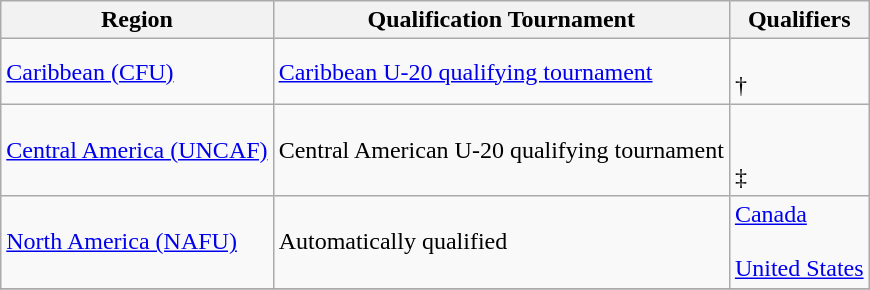<table class=wikitable>
<tr>
<th>Region</th>
<th>Qualification Tournament</th>
<th>Qualifiers</th>
</tr>
<tr>
<td><a href='#'>Caribbean (CFU)</a></td>
<td><a href='#'>Caribbean U-20 qualifying tournament</a></td>
<td><br>†</td>
</tr>
<tr>
<td><a href='#'>Central America (UNCAF)</a></td>
<td>Central American U-20 qualifying tournament</td>
<td><br><br>‡</td>
</tr>
<tr>
<td><a href='#'>North America (NAFU)</a></td>
<td>Automatically qualified</td>
<td> <a href='#'>Canada</a><br><br> <a href='#'>United States</a></td>
</tr>
<tr>
</tr>
</table>
